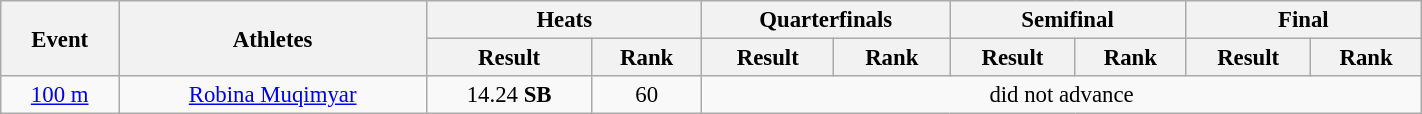<table class="wikitable" style=" text-align:center; font-size:95%;" width="75%">
<tr>
<th rowspan="2">Event</th>
<th rowspan="2">Athletes</th>
<th colspan="2">Heats</th>
<th colspan="2">Quarterfinals</th>
<th colspan="2">Semifinal</th>
<th colspan="2">Final</th>
</tr>
<tr>
<th>Result</th>
<th>Rank</th>
<th>Result</th>
<th>Rank</th>
<th>Result</th>
<th>Rank</th>
<th>Result</th>
<th>Rank</th>
</tr>
<tr>
<td><a href='#'>100 m</a></td>
<td><a href='#'>Robina Muqimyar</a></td>
<td align=center>14.24 <strong>SB</strong></td>
<td align=center>60</td>
<td align=center colspan=6>did not advance</td>
</tr>
</table>
